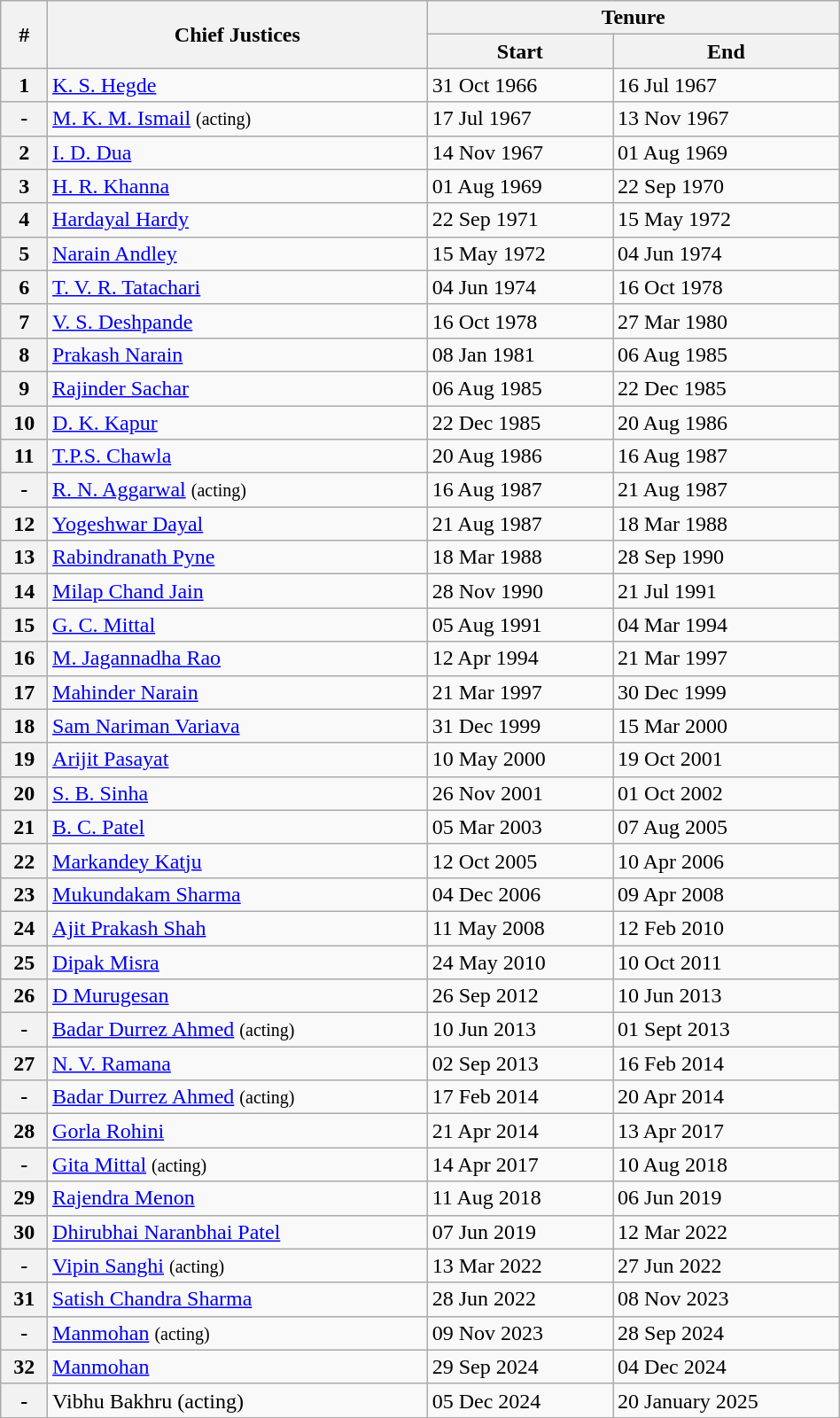<table class="wikitable sortable" width=50%>
<tr>
<th rowspan="2">#</th>
<th rowspan="2">Chief Justices</th>
<th colspan="2">Tenure</th>
</tr>
<tr>
<th>Start</th>
<th>End</th>
</tr>
<tr>
<th>1</th>
<td><a href='#'>K. S. Hegde</a></td>
<td>31 Oct 1966</td>
<td>16 Jul 1967</td>
</tr>
<tr>
<th>-</th>
<td><a href='#'>M. K. M. Ismail</a> <small>(acting)</small></td>
<td>17 Jul 1967</td>
<td>13 Nov 1967</td>
</tr>
<tr>
<th>2</th>
<td><a href='#'>I. D. Dua</a></td>
<td>14 Nov 1967</td>
<td>01 Aug 1969</td>
</tr>
<tr>
<th>3</th>
<td><a href='#'>H. R. Khanna</a></td>
<td>01 Aug 1969</td>
<td>22 Sep 1970</td>
</tr>
<tr>
<th>4</th>
<td><a href='#'>Hardayal Hardy</a></td>
<td>22 Sep 1971</td>
<td>15 May 1972</td>
</tr>
<tr>
<th>5</th>
<td><a href='#'>Narain Andley</a></td>
<td>15 May 1972</td>
<td>04 Jun 1974</td>
</tr>
<tr>
<th>6</th>
<td><a href='#'>T. V. R. Tatachari</a></td>
<td>04 Jun 1974</td>
<td>16 Oct 1978</td>
</tr>
<tr>
<th>7</th>
<td><a href='#'>V. S. Deshpande</a></td>
<td>16 Oct 1978</td>
<td>27 Mar 1980</td>
</tr>
<tr>
<th>8</th>
<td><a href='#'>Prakash Narain</a></td>
<td>08 Jan 1981</td>
<td>06 Aug 1985</td>
</tr>
<tr>
<th>9</th>
<td><a href='#'>Rajinder Sachar</a></td>
<td>06 Aug 1985</td>
<td>22 Dec 1985</td>
</tr>
<tr>
<th>10</th>
<td><a href='#'>D. K. Kapur</a></td>
<td>22 Dec 1985</td>
<td>20 Aug 1986</td>
</tr>
<tr>
<th>11</th>
<td><a href='#'>T.P.S. Chawla</a></td>
<td>20 Aug 1986</td>
<td>16 Aug 1987</td>
</tr>
<tr>
<th>-</th>
<td><a href='#'>R. N. Aggarwal</a> <small>(acting)</small></td>
<td>16 Aug 1987</td>
<td>21 Aug 1987</td>
</tr>
<tr>
<th>12</th>
<td><a href='#'>Yogeshwar Dayal</a></td>
<td>21 Aug 1987</td>
<td>18 Mar 1988</td>
</tr>
<tr>
<th>13</th>
<td><a href='#'>Rabindranath Pyne</a></td>
<td>18 Mar 1988</td>
<td>28 Sep 1990</td>
</tr>
<tr>
<th>14</th>
<td><a href='#'>Milap Chand Jain</a></td>
<td>28 Nov 1990</td>
<td>21 Jul 1991</td>
</tr>
<tr>
<th>15</th>
<td><a href='#'>G. C. Mittal</a></td>
<td>05 Aug 1991</td>
<td>04 Mar 1994</td>
</tr>
<tr>
<th>16</th>
<td><a href='#'>M. Jagannadha Rao</a></td>
<td>12 Apr 1994</td>
<td>21 Mar 1997</td>
</tr>
<tr>
<th>17</th>
<td><a href='#'>Mahinder Narain</a></td>
<td>21 Mar 1997</td>
<td>30 Dec 1999</td>
</tr>
<tr>
<th>18</th>
<td><a href='#'>Sam Nariman Variava</a></td>
<td>31 Dec 1999</td>
<td>15 Mar 2000</td>
</tr>
<tr>
<th>19</th>
<td><a href='#'>Arijit Pasayat</a></td>
<td>10 May 2000</td>
<td>19 Oct 2001</td>
</tr>
<tr>
<th>20</th>
<td><a href='#'>S. B. Sinha</a></td>
<td>26 Nov 2001</td>
<td>01 Oct 2002</td>
</tr>
<tr>
<th>21</th>
<td><a href='#'>B. C. Patel</a></td>
<td>05 Mar 2003</td>
<td>07 Aug 2005</td>
</tr>
<tr>
<th>22</th>
<td><a href='#'>Markandey Katju</a></td>
<td>12 Oct 2005</td>
<td>10 Apr 2006</td>
</tr>
<tr>
<th>23</th>
<td><a href='#'>Mukundakam Sharma</a></td>
<td>04 Dec 2006</td>
<td>09 Apr 2008</td>
</tr>
<tr>
<th>24</th>
<td><a href='#'>Ajit Prakash Shah</a></td>
<td>11 May 2008</td>
<td>12 Feb 2010</td>
</tr>
<tr>
<th>25</th>
<td><a href='#'>Dipak Misra</a></td>
<td>24 May 2010</td>
<td>10 Oct 2011</td>
</tr>
<tr>
<th>26</th>
<td><a href='#'>D Murugesan</a></td>
<td>26 Sep 2012</td>
<td>10 Jun 2013</td>
</tr>
<tr>
<th>-</th>
<td><a href='#'>Badar Durrez Ahmed</a> <small>(acting)</small></td>
<td>10 Jun 2013</td>
<td>01 Sept 2013</td>
</tr>
<tr>
<th>27</th>
<td><a href='#'>N. V. Ramana</a></td>
<td>02 Sep 2013</td>
<td>16 Feb 2014</td>
</tr>
<tr>
<th>-</th>
<td><a href='#'>Badar Durrez Ahmed</a> <small>(acting)</small></td>
<td>17 Feb 2014</td>
<td>20 Apr 2014</td>
</tr>
<tr>
<th>28</th>
<td><a href='#'>Gorla Rohini</a></td>
<td>21 Apr 2014</td>
<td>13 Apr 2017</td>
</tr>
<tr>
<th>-</th>
<td><a href='#'>Gita Mittal</a> <small>(acting)</small></td>
<td>14 Apr 2017</td>
<td>10 Aug 2018</td>
</tr>
<tr>
<th>29</th>
<td><a href='#'>Rajendra Menon</a></td>
<td>11 Aug 2018</td>
<td>06 Jun 2019</td>
</tr>
<tr>
<th>30</th>
<td><a href='#'>Dhirubhai Naranbhai Patel</a></td>
<td>07 Jun 2019</td>
<td>12 Mar 2022</td>
</tr>
<tr>
<th>-</th>
<td><a href='#'>Vipin Sanghi</a> <small>(acting)</small></td>
<td>13 Mar 2022</td>
<td>27 Jun 2022</td>
</tr>
<tr>
<th>31</th>
<td><a href='#'>Satish Chandra Sharma</a></td>
<td>28 Jun 2022</td>
<td>08 Nov 2023</td>
</tr>
<tr>
<th>-</th>
<td><a href='#'>Manmohan</a> <small>(acting)</small></td>
<td>09 Nov 2023</td>
<td>28 Sep 2024</td>
</tr>
<tr>
<th>32</th>
<td><a href='#'>Manmohan</a></td>
<td>29 Sep 2024</td>
<td>04 Dec 2024</td>
</tr>
<tr>
<th>-</th>
<td>Vibhu Bakhru (acting)</td>
<td>05 Dec 2024</td>
<td>20 January 2025</td>
</tr>
</table>
